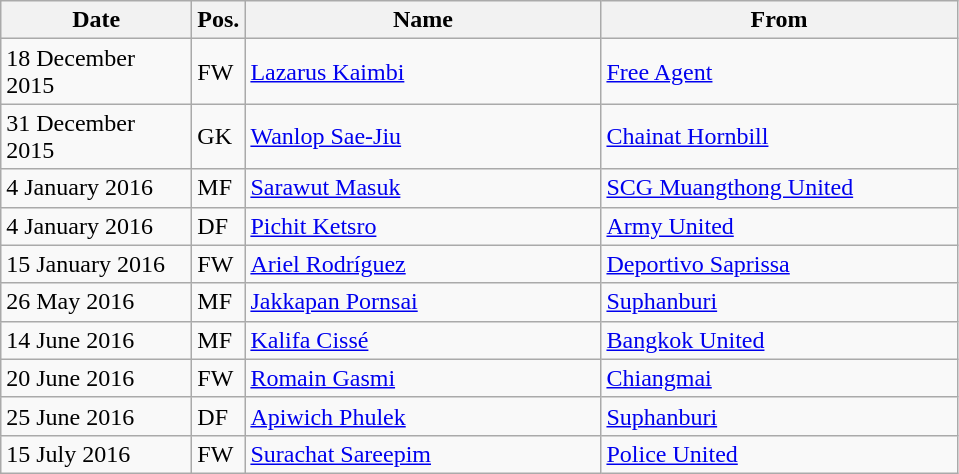<table class="wikitable">
<tr>
<th width="120">Date</th>
<th>Pos.</th>
<th width="230">Name</th>
<th width="230">From</th>
</tr>
<tr>
<td>18 December 2015</td>
<td>FW</td>
<td> <a href='#'>Lazarus Kaimbi</a></td>
<td><a href='#'>Free Agent</a></td>
</tr>
<tr>
<td>31 December 2015</td>
<td>GK</td>
<td> <a href='#'>Wanlop Sae-Jiu</a></td>
<td> <a href='#'>Chainat Hornbill</a></td>
</tr>
<tr>
<td>4 January 2016</td>
<td>MF</td>
<td> <a href='#'>Sarawut Masuk</a></td>
<td> <a href='#'>SCG Muangthong United</a></td>
</tr>
<tr>
<td>4 January 2016</td>
<td>DF</td>
<td> <a href='#'>Pichit Ketsro</a></td>
<td> <a href='#'>Army United</a></td>
</tr>
<tr>
<td>15 January 2016</td>
<td>FW</td>
<td> <a href='#'>Ariel Rodríguez</a></td>
<td> <a href='#'>Deportivo Saprissa</a></td>
</tr>
<tr>
<td>26 May 2016</td>
<td>MF</td>
<td> <a href='#'>Jakkapan Pornsai</a></td>
<td> <a href='#'>Suphanburi</a></td>
</tr>
<tr>
<td>14 June 2016</td>
<td>MF</td>
<td> <a href='#'>Kalifa Cissé</a></td>
<td> <a href='#'>Bangkok United</a></td>
</tr>
<tr>
<td>20 June 2016</td>
<td>FW</td>
<td> <a href='#'>Romain Gasmi</a></td>
<td> <a href='#'>Chiangmai</a></td>
</tr>
<tr>
<td>25 June 2016</td>
<td>DF</td>
<td> <a href='#'>Apiwich Phulek</a></td>
<td> <a href='#'>Suphanburi</a></td>
</tr>
<tr>
<td>15 July 2016</td>
<td>FW</td>
<td> <a href='#'>Surachat Sareepim</a></td>
<td> <a href='#'>Police United</a></td>
</tr>
</table>
